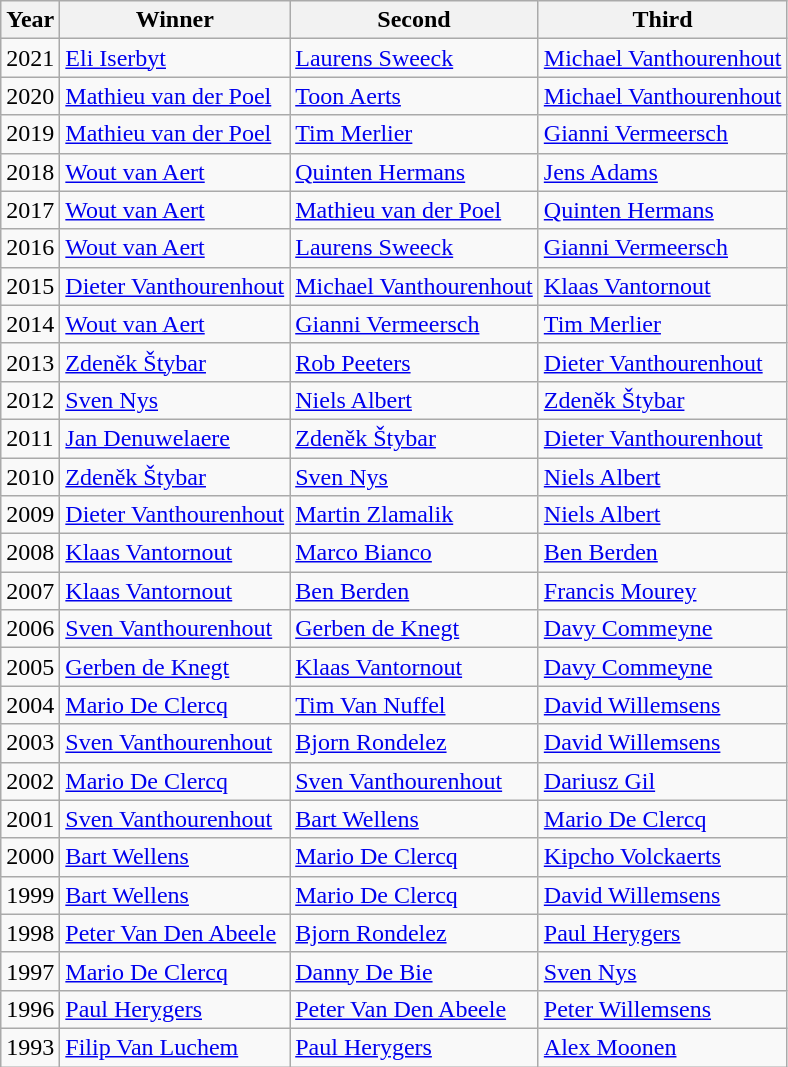<table class="wikitable">
<tr>
<th>Year</th>
<th>Winner</th>
<th>Second</th>
<th>Third</th>
</tr>
<tr>
<td>2021</td>
<td> <a href='#'>Eli Iserbyt</a></td>
<td> <a href='#'>Laurens Sweeck</a></td>
<td> <a href='#'>Michael Vanthourenhout</a></td>
</tr>
<tr>
<td>2020</td>
<td> <a href='#'>Mathieu van der Poel</a></td>
<td> <a href='#'>Toon Aerts</a></td>
<td> <a href='#'>Michael Vanthourenhout</a></td>
</tr>
<tr>
<td>2019</td>
<td> <a href='#'>Mathieu van der Poel</a></td>
<td> <a href='#'>Tim Merlier</a></td>
<td> <a href='#'>Gianni Vermeersch</a></td>
</tr>
<tr>
<td>2018</td>
<td> <a href='#'>Wout van Aert</a></td>
<td> <a href='#'>Quinten Hermans</a></td>
<td> <a href='#'>Jens Adams</a></td>
</tr>
<tr>
<td>2017</td>
<td> <a href='#'>Wout van Aert</a></td>
<td> <a href='#'>Mathieu van der Poel</a></td>
<td> <a href='#'>Quinten Hermans</a></td>
</tr>
<tr>
<td>2016</td>
<td> <a href='#'>Wout van Aert</a></td>
<td> <a href='#'>Laurens Sweeck</a></td>
<td> <a href='#'>Gianni Vermeersch</a></td>
</tr>
<tr>
<td>2015</td>
<td> <a href='#'>Dieter Vanthourenhout</a></td>
<td> <a href='#'>Michael Vanthourenhout</a></td>
<td> <a href='#'>Klaas Vantornout</a></td>
</tr>
<tr>
<td>2014</td>
<td> <a href='#'>Wout van Aert</a></td>
<td> <a href='#'>Gianni Vermeersch</a></td>
<td> <a href='#'>Tim Merlier</a></td>
</tr>
<tr>
<td>2013</td>
<td> <a href='#'>Zdeněk Štybar</a></td>
<td> <a href='#'>Rob Peeters</a></td>
<td> <a href='#'>Dieter Vanthourenhout</a></td>
</tr>
<tr>
<td>2012</td>
<td> <a href='#'>Sven Nys</a></td>
<td> <a href='#'>Niels Albert</a></td>
<td> <a href='#'>Zdeněk Štybar</a></td>
</tr>
<tr>
<td>2011</td>
<td> <a href='#'>Jan Denuwelaere</a></td>
<td> <a href='#'>Zdeněk Štybar</a></td>
<td> <a href='#'>Dieter Vanthourenhout</a></td>
</tr>
<tr>
<td>2010</td>
<td> <a href='#'>Zdeněk Štybar</a></td>
<td> <a href='#'>Sven Nys</a></td>
<td> <a href='#'>Niels Albert</a></td>
</tr>
<tr>
<td>2009</td>
<td> <a href='#'>Dieter Vanthourenhout</a></td>
<td> <a href='#'>Martin Zlamalik</a></td>
<td> <a href='#'>Niels Albert</a></td>
</tr>
<tr>
<td>2008</td>
<td> <a href='#'>Klaas Vantornout</a></td>
<td> <a href='#'>Marco Bianco</a></td>
<td> <a href='#'>Ben Berden</a></td>
</tr>
<tr>
<td>2007</td>
<td> <a href='#'>Klaas Vantornout</a></td>
<td> <a href='#'>Ben Berden</a></td>
<td> <a href='#'>Francis Mourey</a></td>
</tr>
<tr>
<td>2006</td>
<td> <a href='#'>Sven Vanthourenhout</a></td>
<td> <a href='#'>Gerben de Knegt</a></td>
<td> <a href='#'>Davy Commeyne</a></td>
</tr>
<tr>
<td>2005</td>
<td> <a href='#'>Gerben de Knegt</a></td>
<td> <a href='#'>Klaas Vantornout</a></td>
<td> <a href='#'>Davy Commeyne</a></td>
</tr>
<tr>
<td>2004</td>
<td> <a href='#'>Mario De Clercq</a></td>
<td> <a href='#'>Tim Van Nuffel</a></td>
<td> <a href='#'>David Willemsens</a></td>
</tr>
<tr>
<td>2003</td>
<td> <a href='#'>Sven Vanthourenhout</a></td>
<td> <a href='#'>Bjorn Rondelez</a></td>
<td> <a href='#'>David Willemsens</a></td>
</tr>
<tr>
<td>2002</td>
<td> <a href='#'>Mario De Clercq</a></td>
<td> <a href='#'>Sven Vanthourenhout</a></td>
<td> <a href='#'>Dariusz Gil</a></td>
</tr>
<tr>
<td>2001</td>
<td> <a href='#'>Sven Vanthourenhout</a></td>
<td> <a href='#'>Bart Wellens</a></td>
<td> <a href='#'>Mario De Clercq</a></td>
</tr>
<tr>
<td>2000</td>
<td> <a href='#'>Bart Wellens</a></td>
<td> <a href='#'>Mario De Clercq</a></td>
<td> <a href='#'>Kipcho Volckaerts</a></td>
</tr>
<tr>
<td>1999</td>
<td> <a href='#'>Bart Wellens</a></td>
<td> <a href='#'>Mario De Clercq</a></td>
<td> <a href='#'>David Willemsens</a></td>
</tr>
<tr>
<td>1998</td>
<td> <a href='#'>Peter Van Den Abeele</a></td>
<td> <a href='#'>Bjorn Rondelez</a></td>
<td> <a href='#'>Paul Herygers</a></td>
</tr>
<tr>
<td>1997</td>
<td> <a href='#'>Mario De Clercq</a></td>
<td> <a href='#'>Danny De Bie</a></td>
<td> <a href='#'>Sven Nys</a></td>
</tr>
<tr>
<td>1996</td>
<td> <a href='#'>Paul Herygers</a></td>
<td> <a href='#'>Peter Van Den Abeele</a></td>
<td> <a href='#'>Peter Willemsens</a></td>
</tr>
<tr>
<td>1993</td>
<td> <a href='#'>Filip Van Luchem</a></td>
<td> <a href='#'>Paul Herygers</a></td>
<td> <a href='#'>Alex Moonen</a></td>
</tr>
</table>
